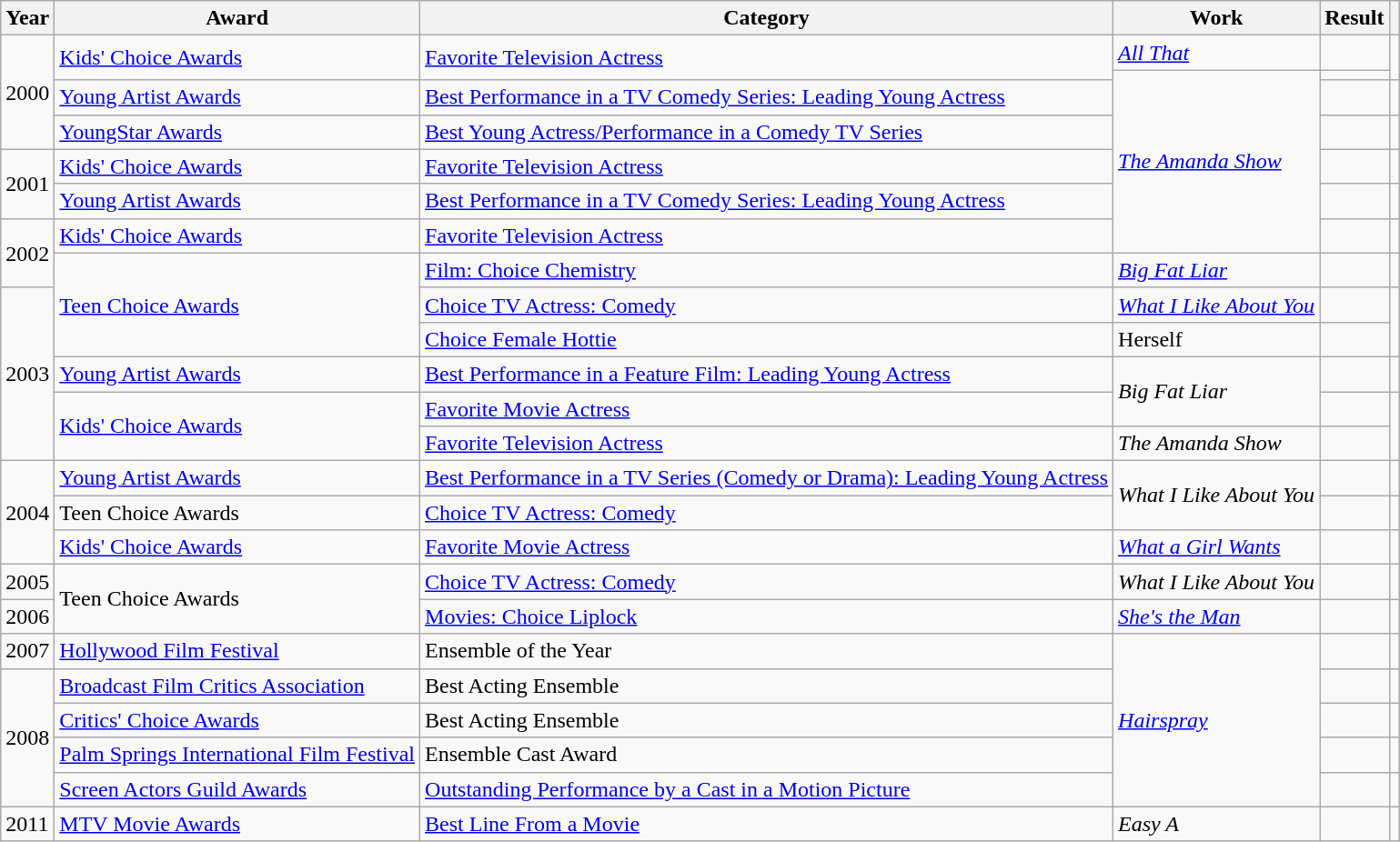<table class="wikitable sortable">
<tr>
<th scope="col">Year</th>
<th scope="col">Award</th>
<th scope="col">Category</th>
<th scope="col">Work</th>
<th scope="col">Result</th>
<th scope="col" class="unsortable"></th>
</tr>
<tr>
<td rowspan=4>2000</td>
<td rowspan=2><a href='#'>Kids' Choice Awards</a></td>
<td rowspan=2><a href='#'>Favorite Television Actress</a></td>
<td><em><a href='#'>All That</a></em></td>
<td></td>
<td rowspan="2" style="text-align:center;"></td>
</tr>
<tr>
<td rowspan="6"><em><a href='#'>The Amanda Show</a></em></td>
<td></td>
</tr>
<tr>
<td><a href='#'>Young Artist Awards</a></td>
<td><a href='#'>Best Performance in a TV Comedy Series: Leading Young Actress</a></td>
<td></td>
<td style="text-align:center;"></td>
</tr>
<tr>
<td><a href='#'>YoungStar Awards</a></td>
<td><a href='#'>Best Young Actress/Performance in a Comedy TV Series</a></td>
<td></td>
<td style="text-align:center;"></td>
</tr>
<tr>
<td rowspan=2>2001</td>
<td><a href='#'>Kids' Choice Awards</a></td>
<td><a href='#'>Favorite Television Actress</a></td>
<td></td>
<td style="text-align:center;"></td>
</tr>
<tr>
<td><a href='#'>Young Artist Awards</a></td>
<td><a href='#'>Best Performance in a TV Comedy Series: Leading Young Actress</a></td>
<td></td>
<td style="text-align:center;"></td>
</tr>
<tr>
<td rowspan=2>2002</td>
<td><a href='#'>Kids' Choice Awards</a></td>
<td><a href='#'>Favorite Television Actress</a></td>
<td></td>
<td style="text-align:center;"></td>
</tr>
<tr>
<td rowspan="3"><a href='#'>Teen Choice Awards</a></td>
<td><a href='#'>Film: Choice Chemistry</a></td>
<td><em><a href='#'>Big Fat Liar</a></em></td>
<td></td>
<td style="text-align:center;"></td>
</tr>
<tr>
<td rowspan="5">2003</td>
<td><a href='#'>Choice TV Actress: Comedy</a></td>
<td><a href='#'><em>What I Like About You</em></a></td>
<td></td>
<td rowspan="2" style="text-align:center;"></td>
</tr>
<tr>
<td><a href='#'>Choice Female Hottie</a></td>
<td>Herself</td>
<td></td>
</tr>
<tr>
<td><a href='#'>Young Artist Awards</a></td>
<td><a href='#'>Best Performance in a Feature Film: Leading Young Actress</a></td>
<td rowspan="2"><em>Big Fat Liar</em></td>
<td></td>
<td style="text-align:center;"></td>
</tr>
<tr>
<td rowspan="2"><a href='#'>Kids' Choice Awards</a></td>
<td><a href='#'>Favorite Movie Actress</a></td>
<td></td>
<td rowspan="2" style="text-align:center;"></td>
</tr>
<tr>
<td><a href='#'>Favorite Television Actress</a></td>
<td><em>The Amanda Show</em></td>
<td></td>
</tr>
<tr>
<td rowspan="3">2004</td>
<td><a href='#'>Young Artist Awards</a></td>
<td><a href='#'>Best Performance in a TV Series (Comedy or Drama): Leading Young Actress</a></td>
<td rowspan="2"><em>What I Like About You</em></td>
<td></td>
<td style="text-align:center;"></td>
</tr>
<tr>
<td>Teen Choice Awards</td>
<td><a href='#'>Choice TV Actress: Comedy</a></td>
<td></td>
<td style="text-align:center;"></td>
</tr>
<tr>
<td><a href='#'>Kids' Choice Awards</a></td>
<td><a href='#'>Favorite Movie Actress</a></td>
<td><a href='#'><em>What a Girl Wants</em></a></td>
<td></td>
<td style="text-align:center;"></td>
</tr>
<tr>
<td>2005</td>
<td rowspan="2">Teen Choice Awards</td>
<td><a href='#'>Choice TV Actress: Comedy</a></td>
<td><em>What I Like About You</em></td>
<td></td>
<td style="text-align:center;"></td>
</tr>
<tr>
<td>2006</td>
<td><a href='#'>Movies: Choice Liplock</a></td>
<td><em><a href='#'>She's the Man</a></em></td>
<td></td>
<td style="text-align:center;"></td>
</tr>
<tr>
<td>2007</td>
<td><a href='#'>Hollywood Film Festival</a></td>
<td>Ensemble of the Year</td>
<td rowspan="5"><a href='#'><em>Hairspray</em></a></td>
<td></td>
<td style="text-align:center;"></td>
</tr>
<tr>
<td rowspan="4">2008</td>
<td><a href='#'>Broadcast Film Critics Association</a></td>
<td>Best Acting Ensemble</td>
<td></td>
<td style="text-align:center;"></td>
</tr>
<tr>
<td><a href='#'>Critics' Choice Awards</a></td>
<td>Best Acting Ensemble</td>
<td></td>
<td style="text-align:center;"></td>
</tr>
<tr>
<td><a href='#'>Palm Springs International Film Festival</a></td>
<td>Ensemble Cast Award</td>
<td></td>
<td style="text-align:center;"></td>
</tr>
<tr>
<td><a href='#'>Screen Actors Guild Awards</a></td>
<td><a href='#'>Outstanding Performance by a Cast in a Motion Picture</a></td>
<td></td>
<td style="text-align:center;"></td>
</tr>
<tr>
<td>2011</td>
<td><a href='#'>MTV Movie Awards</a></td>
<td><a href='#'>Best Line From a Movie</a></td>
<td><em>Easy A</em></td>
<td></td>
<td style="text-align:center;"></td>
</tr>
</table>
